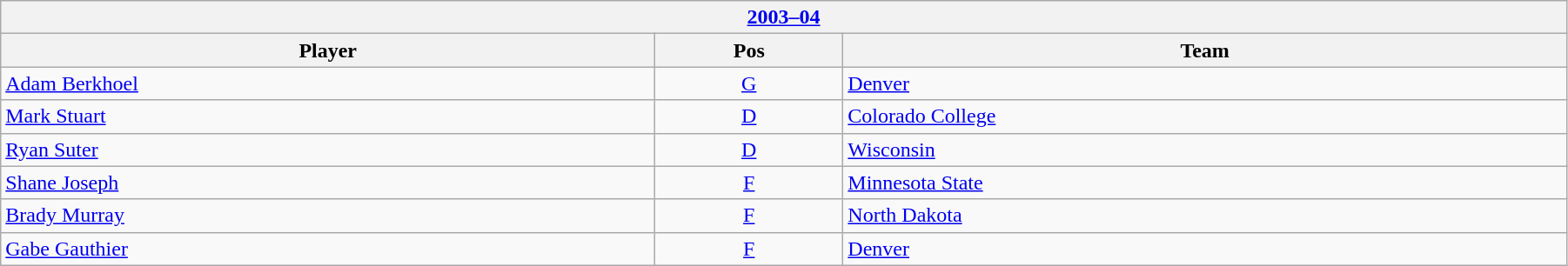<table class="wikitable" width=95%>
<tr>
<th colspan=3><a href='#'>2003–04</a></th>
</tr>
<tr>
<th>Player</th>
<th>Pos</th>
<th>Team</th>
</tr>
<tr>
<td><a href='#'>Adam Berkhoel</a></td>
<td align=center><a href='#'>G</a></td>
<td><a href='#'>Denver</a></td>
</tr>
<tr>
<td><a href='#'>Mark Stuart</a></td>
<td align=center><a href='#'>D</a></td>
<td><a href='#'>Colorado College</a></td>
</tr>
<tr>
<td><a href='#'>Ryan Suter</a></td>
<td align=center><a href='#'>D</a></td>
<td><a href='#'>Wisconsin</a></td>
</tr>
<tr>
<td><a href='#'>Shane Joseph</a></td>
<td align=center><a href='#'>F</a></td>
<td><a href='#'>Minnesota State</a></td>
</tr>
<tr>
<td><a href='#'>Brady Murray</a></td>
<td align=center><a href='#'>F</a></td>
<td><a href='#'>North Dakota</a></td>
</tr>
<tr>
<td><a href='#'>Gabe Gauthier</a></td>
<td align=center><a href='#'>F</a></td>
<td><a href='#'>Denver</a></td>
</tr>
</table>
